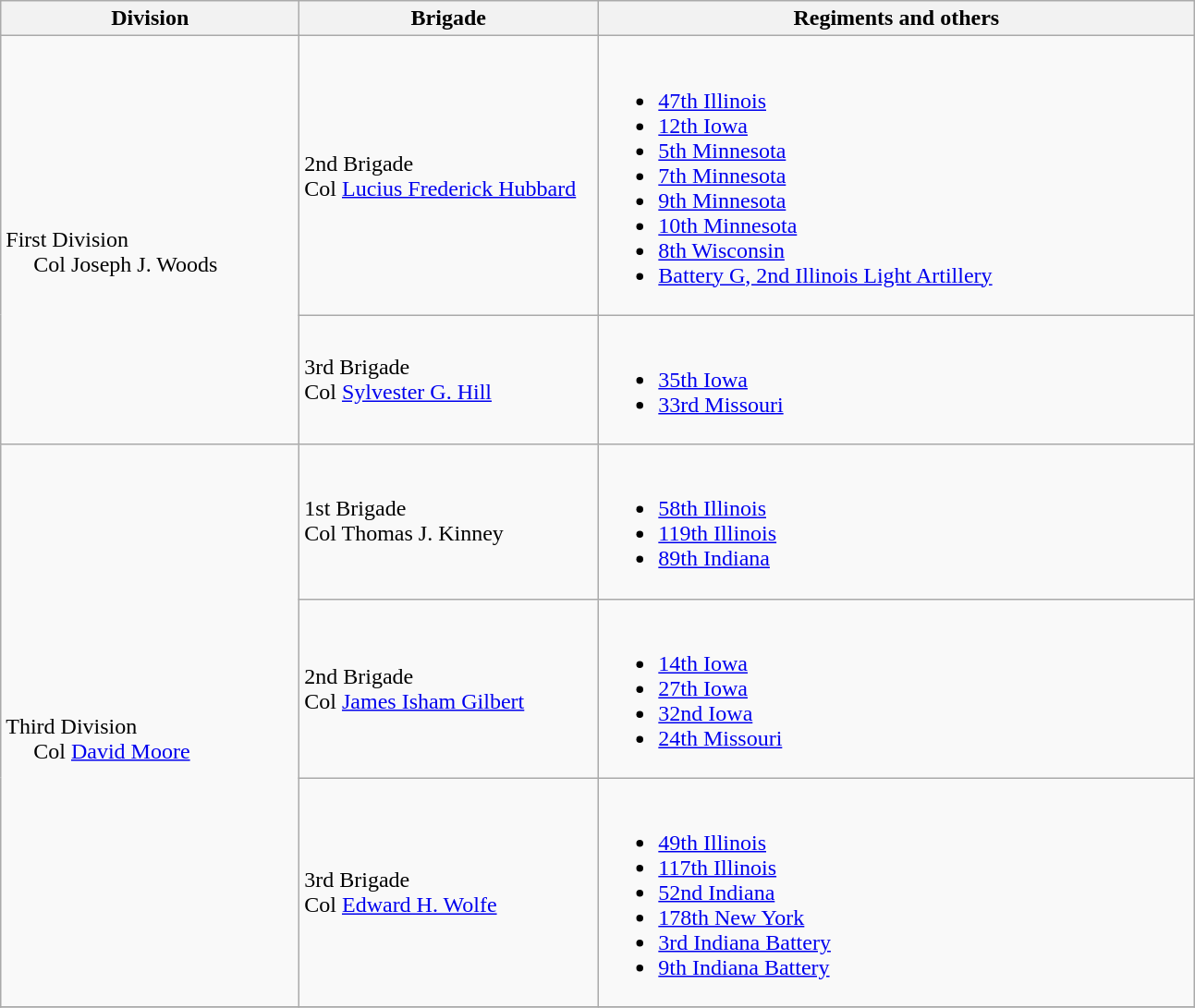<table class="wikitable">
<tr>
<th width=25%>Division</th>
<th width=25%>Brigade</th>
<th>Regiments and others</th>
</tr>
<tr>
<td rowspan=2><br>First Division
<br>    
Col Joseph J. Woods</td>
<td>2nd Brigade<br>Col <a href='#'>Lucius Frederick Hubbard</a>
  </td>
<td><br><ul><li><a href='#'>47th Illinois</a></li><li><a href='#'>12th Iowa</a></li><li><a href='#'>5th Minnesota</a></li><li><a href='#'>7th Minnesota</a></li><li><a href='#'>9th Minnesota</a></li><li><a href='#'>10th Minnesota</a></li><li><a href='#'>8th Wisconsin</a></li><li><a href='#'>Battery G, 2nd Illinois Light Artillery</a></li></ul></td>
</tr>
<tr>
<td>3rd Brigade<br>Col <a href='#'>Sylvester G. Hill</a>
  </td>
<td><br><ul><li><a href='#'>35th Iowa</a></li><li><a href='#'>33rd Missouri</a></li></ul></td>
</tr>
<tr>
<td rowspan=3><br>Third Division
<br>    
Col <a href='#'>David Moore</a></td>
<td>1st Brigade<br>Col Thomas J. Kinney
  </td>
<td><br><ul><li><a href='#'>58th Illinois</a></li><li><a href='#'>119th Illinois</a></li><li><a href='#'>89th Indiana</a></li></ul></td>
</tr>
<tr>
<td>2nd Brigade<br>Col <a href='#'>James Isham Gilbert</a>
  </td>
<td><br><ul><li><a href='#'>14th Iowa</a></li><li><a href='#'>27th Iowa</a></li><li><a href='#'>32nd Iowa</a></li><li><a href='#'>24th Missouri</a></li></ul></td>
</tr>
<tr>
<td>3rd Brigade<br>Col <a href='#'>Edward H. Wolfe</a>
  </td>
<td><br><ul><li><a href='#'>49th Illinois</a></li><li><a href='#'>117th Illinois</a></li><li><a href='#'>52nd Indiana</a></li><li><a href='#'>178th New York</a></li><li><a href='#'>3rd Indiana Battery</a></li><li><a href='#'>9th Indiana Battery</a></li></ul></td>
</tr>
<tr>
</tr>
</table>
